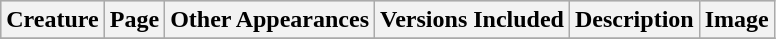<table class="wikitable">
<tr bgcolor="#CCCCCC">
<th>Creature</th>
<th>Page</th>
<th>Other Appearances</th>
<th>Versions Included</th>
<th>Description</th>
<th>Image</th>
</tr>
<tr>
</tr>
</table>
